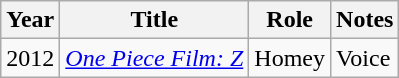<table class="wikitable">
<tr>
<th>Year</th>
<th>Title</th>
<th>Role</th>
<th>Notes</th>
</tr>
<tr>
<td>2012</td>
<td><em><a href='#'>One Piece Film: Z</a></em></td>
<td>Homey</td>
<td>Voice</td>
</tr>
</table>
